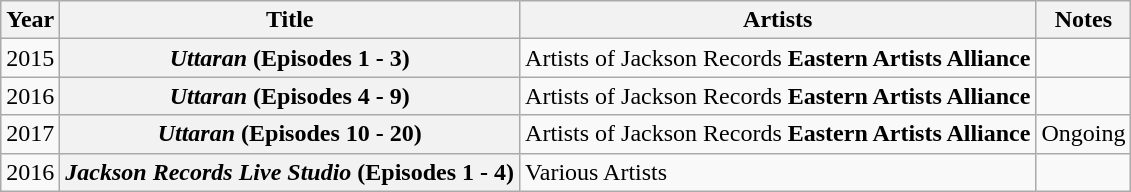<table class="wikitable sortable plainrowheaders">
<tr>
<th scope="col">Year</th>
<th scope="col">Title</th>
<th scope="col">Artists</th>
<th scope="col" class="unsortable">Notes</th>
</tr>
<tr>
<td style="text-align:center;">2015</td>
<th scope="row"><em>Uttaran </em>(Episodes 1 - 3)<em> </em> </th>
<td>Artists of Jackson Records <strong>Eastern Artists Alliance</strong></td>
<td></td>
</tr>
<tr>
<td style="text-align:center;">2016</td>
<th scope="row"><em>Uttaran </em>(Episodes 4 - 9)<em> </em></th>
<td>Artists of Jackson Records <strong>Eastern Artists Alliance</strong></td>
<td></td>
</tr>
<tr>
<td style="text-align:center;">2017</td>
<th scope="row"><em>Uttaran </em>(Episodes 10 - 20)<em> </em></th>
<td>Artists of Jackson Records <strong>Eastern Artists Alliance</strong></td>
<td>Ongoing</td>
</tr>
<tr>
<td style="text-align:center;">2016</td>
<th scope="row"><em>Jackson Records Live Studio </em>(Episodes 1 - 4)<em> </em></th>
<td>Various Artists</td>
<td></td>
</tr>
</table>
